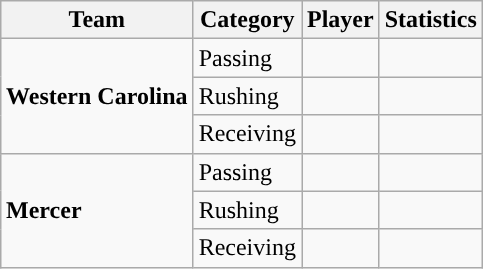<table class="wikitable" style="float: right;">
<tr>
<th>Team</th>
<th>Category</th>
<th>Player</th>
<th>Statistics</th>
</tr>
<tr>
<td rowspan=3><strong>Western Carolina</strong></td>
<td>Passing</td>
<td></td>
<td></td>
</tr>
<tr>
<td>Rushing</td>
<td></td>
<td></td>
</tr>
<tr>
<td>Receiving</td>
<td></td>
<td></td>
</tr>
<tr>
<td rowspan=3><strong>Mercer</strong></td>
<td>Passing</td>
<td></td>
<td></td>
</tr>
<tr>
<td>Rushing</td>
<td></td>
<td></td>
</tr>
<tr>
<td>Receiving</td>
<td></td>
<td></td>
</tr>
</table>
